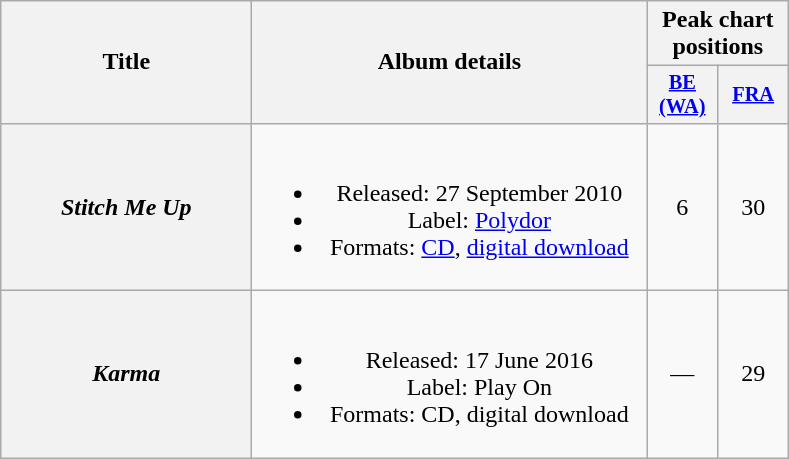<table class="wikitable plainrowheaders" style="text-align:center;">
<tr>
<th scope="col" rowspan="2" style="width:10em;">Title</th>
<th scope="col" rowspan="2" style="width:16em;">Album details</th>
<th scope="col" colspan="2">Peak chart positions</th>
</tr>
<tr>
<th scope="col" style="width:3em;font-size:85%;"><a href='#'>BE<br>(WA)</a><br></th>
<th scope="col" style="width:3em;font-size:85%;"><a href='#'>FRA</a><br></th>
</tr>
<tr>
<th scope="row"><em>Stitch Me Up</em></th>
<td><br><ul><li>Released: 27 September 2010</li><li>Label: <a href='#'>Polydor</a></li><li>Formats: <a href='#'>CD</a>, <a href='#'>digital download</a></li></ul></td>
<td>6</td>
<td>30</td>
</tr>
<tr>
<th scope="row"><em>Karma</em></th>
<td><br><ul><li>Released: 17 June 2016</li><li>Label: Play On</li><li>Formats: CD, digital download</li></ul></td>
<td>—</td>
<td>29</td>
</tr>
</table>
